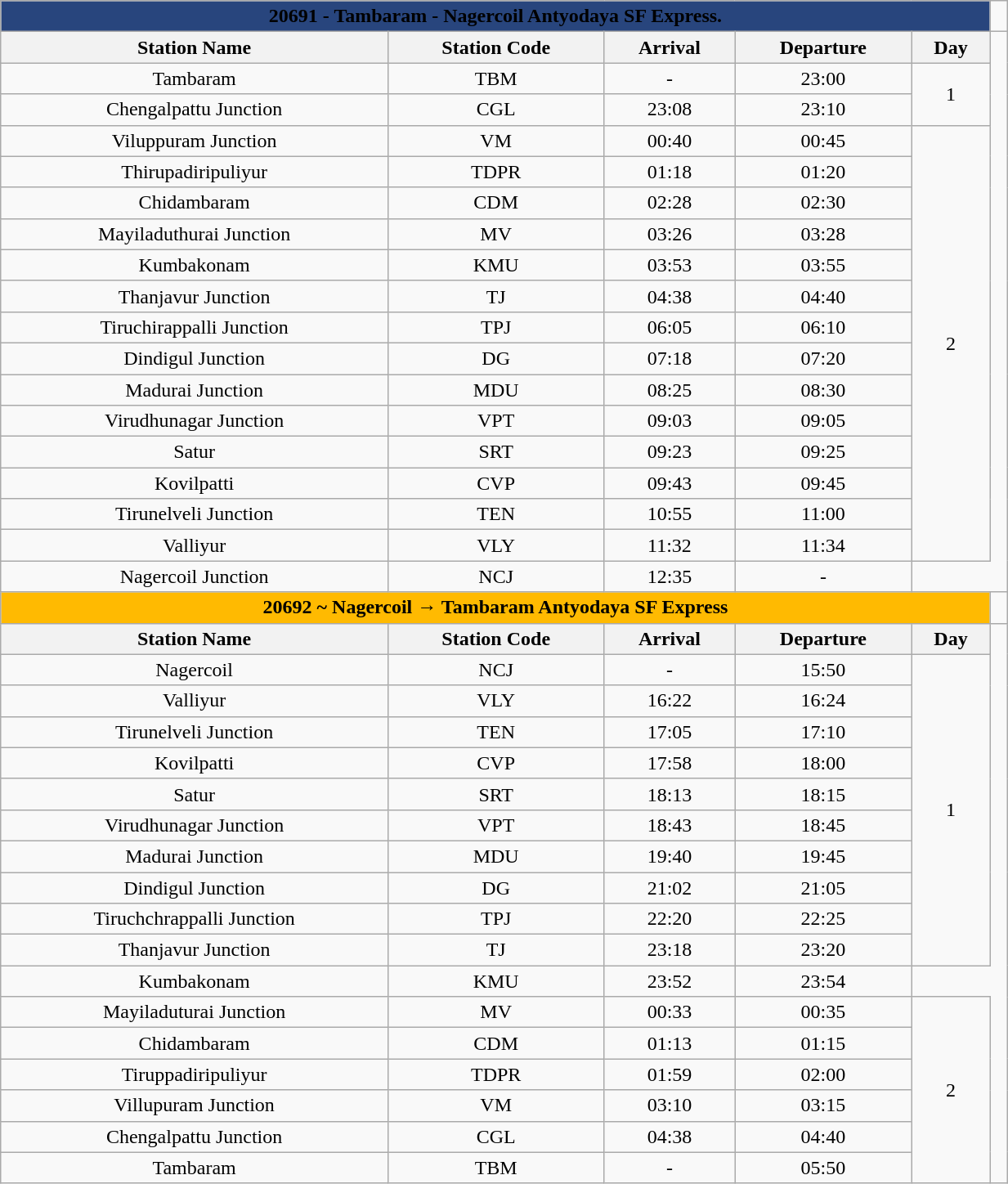<table class="wikitable" width="65%" style="text-align: center;">
<tr>
<th colspan="5" align="center" style="background:#28457D;"><span>20691 - Tambaram - Nagercoil  Antyodaya SF Express.</span></th>
<td></td>
</tr>
<tr>
<th>Station Name</th>
<th>Station Code</th>
<th>Arrival</th>
<th>Departure</th>
<th>Day</th>
</tr>
<tr>
<td>Tambaram</td>
<td>TBM</td>
<td>-</td>
<td>23:00</td>
<td rowspan="2">1</td>
</tr>
<tr>
<td>Chengalpattu Junction</td>
<td>CGL</td>
<td>23:08</td>
<td>23:10</td>
</tr>
<tr>
<td>Viluppuram Junction</td>
<td>VM</td>
<td>00:40</td>
<td>00:45</td>
<td rowspan="14">2</td>
</tr>
<tr>
<td>Thirupadiripuliyur</td>
<td>TDPR</td>
<td>01:18</td>
<td>01:20</td>
</tr>
<tr>
<td>Chidambaram</td>
<td>CDM</td>
<td>02:28</td>
<td>02:30</td>
</tr>
<tr>
<td>Mayiladuthurai Junction</td>
<td>MV</td>
<td>03:26</td>
<td>03:28</td>
</tr>
<tr>
<td>Kumbakonam</td>
<td>KMU</td>
<td>03:53</td>
<td>03:55</td>
</tr>
<tr>
<td>Thanjavur Junction</td>
<td>TJ</td>
<td>04:38</td>
<td>04:40</td>
</tr>
<tr>
<td>Tiruchirappalli Junction</td>
<td>TPJ</td>
<td>06:05</td>
<td>06:10</td>
</tr>
<tr>
<td>Dindigul Junction</td>
<td>DG</td>
<td>07:18</td>
<td>07:20</td>
</tr>
<tr>
<td>Madurai Junction</td>
<td>MDU</td>
<td>08:25</td>
<td>08:30</td>
</tr>
<tr>
<td>Virudhunagar Junction</td>
<td>VPT</td>
<td>09:03</td>
<td>09:05</td>
</tr>
<tr>
<td>Satur</td>
<td>SRT</td>
<td>09:23</td>
<td>09:25</td>
</tr>
<tr>
<td>Kovilpatti</td>
<td>CVP</td>
<td>09:43</td>
<td>09:45</td>
</tr>
<tr>
<td>Tirunelveli Junction</td>
<td>TEN</td>
<td>10:55</td>
<td>11:00</td>
</tr>
<tr>
<td>Valliyur</td>
<td>VLY</td>
<td>11:32</td>
<td>11:34</td>
</tr>
<tr>
<td>Nagercoil Junction</td>
<td>NCJ</td>
<td>12:35</td>
<td>-</td>
</tr>
<tr>
<th colspan="5" align="center" style="background:#ffba01;"><span>20692 ~ Nagercoil → Tambaram Antyodaya SF Express</span></th>
<td></td>
</tr>
<tr>
<th>Station Name</th>
<th>Station Code</th>
<th>Arrival</th>
<th>Departure</th>
<th>Day</th>
</tr>
<tr>
<td>Nagercoil</td>
<td>NCJ</td>
<td>-</td>
<td>15:50</td>
<td rowspan="10">1</td>
</tr>
<tr>
<td>Valliyur</td>
<td>VLY</td>
<td>16:22</td>
<td>16:24</td>
</tr>
<tr>
<td>Tirunelveli Junction</td>
<td>TEN</td>
<td>17:05</td>
<td>17:10</td>
</tr>
<tr>
<td>Kovilpatti</td>
<td>CVP</td>
<td>17:58</td>
<td>18:00</td>
</tr>
<tr>
<td>Satur</td>
<td>SRT</td>
<td>18:13</td>
<td>18:15</td>
</tr>
<tr>
<td>Virudhunagar Junction</td>
<td>VPT</td>
<td>18:43</td>
<td>18:45</td>
</tr>
<tr>
<td>Madurai Junction</td>
<td>MDU</td>
<td>19:40</td>
<td>19:45</td>
</tr>
<tr>
<td>Dindigul Junction</td>
<td>DG</td>
<td>21:02</td>
<td>21:05</td>
</tr>
<tr>
<td>Tiruchchrappalli Junction</td>
<td>TPJ</td>
<td>22:20</td>
<td>22:25</td>
</tr>
<tr>
<td>Thanjavur Junction</td>
<td>TJ</td>
<td>23:18</td>
<td>23:20</td>
</tr>
<tr>
<td>Kumbakonam</td>
<td>KMU</td>
<td>23:52</td>
<td>23:54</td>
</tr>
<tr>
<td>Mayiladuturai Junction</td>
<td>MV</td>
<td>00:33</td>
<td>00:35</td>
<td rowspan="6">2</td>
</tr>
<tr>
<td>Chidambaram</td>
<td>CDM</td>
<td>01:13</td>
<td>01:15</td>
</tr>
<tr>
<td>Tiruppadiripuliyur</td>
<td>TDPR</td>
<td>01:59</td>
<td>02:00</td>
</tr>
<tr>
<td>Villupuram Junction</td>
<td>VM</td>
<td>03:10</td>
<td>03:15</td>
</tr>
<tr>
<td>Chengalpattu Junction</td>
<td>CGL</td>
<td>04:38</td>
<td>04:40</td>
</tr>
<tr>
<td>Tambaram</td>
<td>TBM</td>
<td>-</td>
<td>05:50</td>
</tr>
</table>
